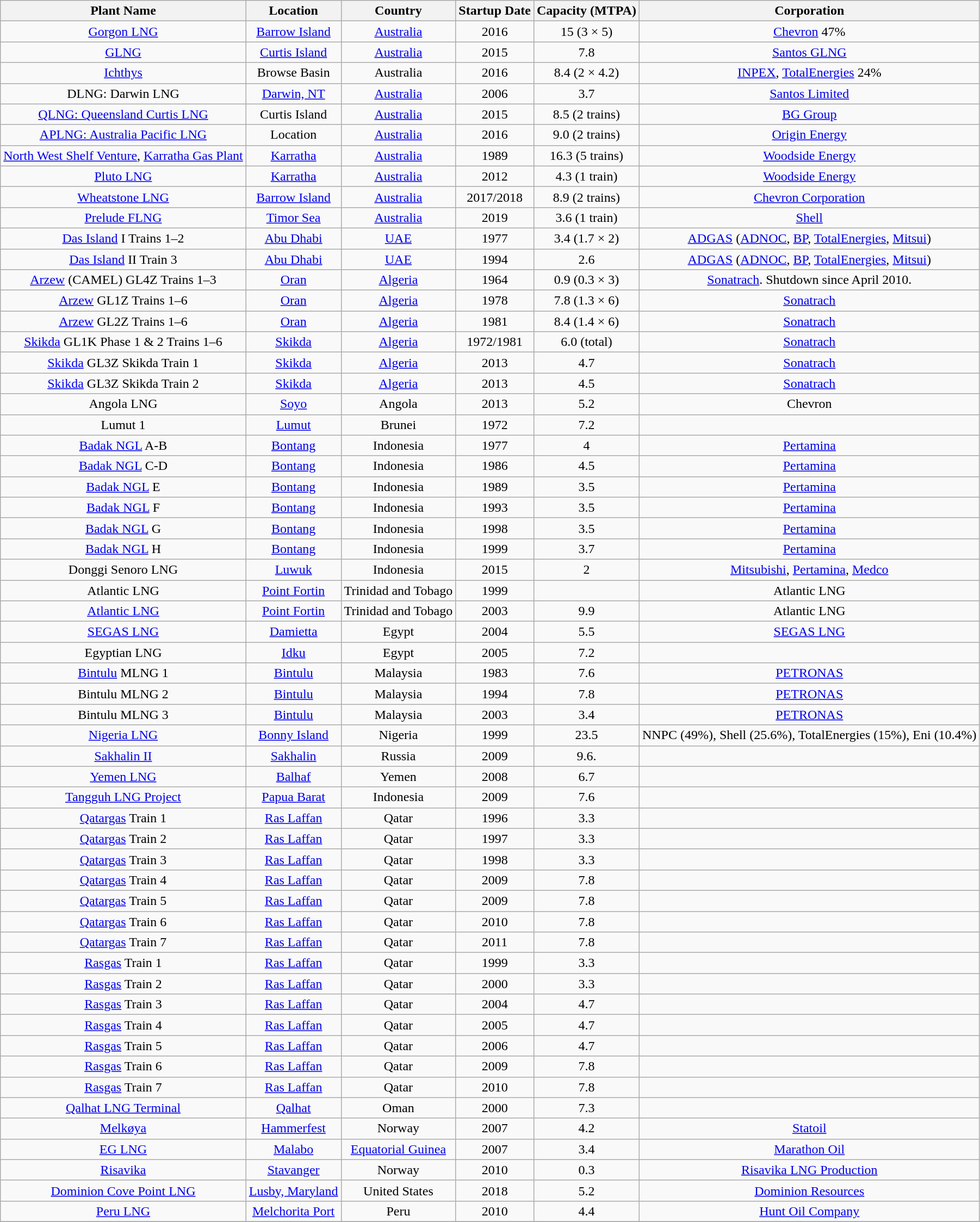<table class="wikitable sortable" style="text-align:center; border:1">
<tr>
<th>Plant Name</th>
<th>Location</th>
<th>Country</th>
<th>Startup Date</th>
<th>Capacity (MTPA)</th>
<th>Corporation</th>
</tr>
<tr>
<td><a href='#'>Gorgon LNG</a></td>
<td><a href='#'>Barrow Island</a></td>
<td><a href='#'>Australia</a></td>
<td>2016</td>
<td>15 (3 × 5)</td>
<td><a href='#'>Chevron</a> 47%</td>
</tr>
<tr>
<td><a href='#'>GLNG</a></td>
<td><a href='#'>Curtis Island</a></td>
<td><a href='#'>Australia</a></td>
<td>2015</td>
<td>7.8</td>
<td><a href='#'>Santos GLNG</a></td>
</tr>
<tr>
<td><a href='#'>Ichthys</a></td>
<td>Browse Basin</td>
<td>Australia</td>
<td>2016</td>
<td>8.4 (2 × 4.2)</td>
<td><a href='#'>INPEX</a>, <a href='#'>TotalEnergies</a> 24%</td>
</tr>
<tr>
<td>DLNG: Darwin LNG</td>
<td><a href='#'>Darwin, NT</a></td>
<td><a href='#'>Australia</a></td>
<td>2006</td>
<td>3.7</td>
<td><a href='#'>Santos Limited</a></td>
</tr>
<tr>
<td><a href='#'>QLNG: Queensland Curtis LNG</a></td>
<td>Curtis Island</td>
<td><a href='#'>Australia</a></td>
<td>2015</td>
<td>8.5 (2 trains)</td>
<td><a href='#'>BG Group</a></td>
</tr>
<tr>
<td><a href='#'>APLNG: Australia Pacific LNG</a></td>
<td>Location</td>
<td><a href='#'>Australia</a></td>
<td>2016</td>
<td>9.0 (2 trains)</td>
<td><a href='#'>Origin Energy</a></td>
</tr>
<tr>
<td><a href='#'>North West Shelf Venture</a>, <a href='#'>Karratha Gas Plant</a></td>
<td><a href='#'>Karratha</a></td>
<td><a href='#'>Australia</a></td>
<td>1989</td>
<td>16.3 (5 trains)</td>
<td><a href='#'>Woodside Energy</a></td>
</tr>
<tr>
<td><a href='#'>Pluto LNG</a></td>
<td><a href='#'>Karratha</a></td>
<td><a href='#'>Australia</a></td>
<td>2012</td>
<td>4.3 (1 train)</td>
<td><a href='#'>Woodside Energy</a></td>
</tr>
<tr>
<td><a href='#'>Wheatstone LNG</a></td>
<td><a href='#'>Barrow Island</a></td>
<td><a href='#'>Australia</a></td>
<td>2017/2018</td>
<td>8.9 (2 trains)</td>
<td><a href='#'>Chevron Corporation</a></td>
</tr>
<tr>
<td><a href='#'>Prelude FLNG</a></td>
<td><a href='#'>Timor Sea</a></td>
<td><a href='#'>Australia</a></td>
<td>2019</td>
<td>3.6 (1 train)</td>
<td><a href='#'>Shell</a></td>
</tr>
<tr>
<td><a href='#'>Das Island</a> I Trains 1–2</td>
<td><a href='#'>Abu Dhabi</a></td>
<td><a href='#'>UAE</a></td>
<td>1977</td>
<td>3.4 (1.7 × 2)</td>
<td><a href='#'>ADGAS</a> (<a href='#'>ADNOC</a>, <a href='#'>BP</a>, <a href='#'>TotalEnergies</a>, <a href='#'>Mitsui</a>)</td>
</tr>
<tr>
<td><a href='#'>Das Island</a> II Train 3</td>
<td><a href='#'>Abu Dhabi</a></td>
<td><a href='#'>UAE</a></td>
<td>1994</td>
<td>2.6</td>
<td><a href='#'>ADGAS</a> (<a href='#'>ADNOC</a>, <a href='#'>BP</a>, <a href='#'>TotalEnergies</a>, <a href='#'>Mitsui</a>)</td>
</tr>
<tr>
<td><a href='#'>Arzew</a> (CAMEL) GL4Z Trains 1–3</td>
<td><a href='#'>Oran</a></td>
<td><a href='#'>Algeria</a></td>
<td>1964</td>
<td>0.9 (0.3 × 3)</td>
<td><a href='#'>Sonatrach</a>. Shutdown since April 2010.</td>
</tr>
<tr>
<td><a href='#'>Arzew</a> GL1Z Trains 1–6</td>
<td><a href='#'>Oran</a></td>
<td><a href='#'>Algeria</a></td>
<td>1978</td>
<td>7.8 (1.3 × 6)</td>
<td><a href='#'>Sonatrach</a></td>
</tr>
<tr>
<td><a href='#'>Arzew</a> GL2Z Trains 1–6</td>
<td><a href='#'>Oran</a></td>
<td><a href='#'>Algeria</a></td>
<td>1981</td>
<td>8.4 (1.4 × 6)</td>
<td><a href='#'>Sonatrach</a></td>
</tr>
<tr>
<td><a href='#'>Skikda</a> GL1K Phase 1 & 2 Trains 1–6</td>
<td><a href='#'>Skikda</a></td>
<td><a href='#'>Algeria</a></td>
<td>1972/1981</td>
<td>6.0 (total)</td>
<td><a href='#'>Sonatrach</a></td>
</tr>
<tr>
<td><a href='#'>Skikda</a> GL3Z Skikda Train 1</td>
<td><a href='#'>Skikda</a></td>
<td><a href='#'>Algeria</a></td>
<td>2013</td>
<td>4.7</td>
<td><a href='#'>Sonatrach</a></td>
</tr>
<tr>
<td><a href='#'>Skikda</a> GL3Z Skikda Train 2</td>
<td><a href='#'>Skikda</a></td>
<td><a href='#'>Algeria</a></td>
<td>2013</td>
<td>4.5</td>
<td><a href='#'>Sonatrach</a></td>
</tr>
<tr>
<td>Angola LNG</td>
<td><a href='#'>Soyo</a></td>
<td>Angola</td>
<td>2013</td>
<td>5.2</td>
<td>Chevron</td>
</tr>
<tr>
<td>Lumut 1</td>
<td><a href='#'>Lumut</a></td>
<td>Brunei</td>
<td>1972</td>
<td>7.2</td>
<td></td>
</tr>
<tr>
<td><a href='#'>Badak NGL</a> A-B</td>
<td><a href='#'>Bontang</a></td>
<td>Indonesia</td>
<td>1977</td>
<td>4</td>
<td><a href='#'>Pertamina</a></td>
</tr>
<tr>
<td><a href='#'>Badak NGL</a> C-D</td>
<td><a href='#'>Bontang</a></td>
<td>Indonesia</td>
<td>1986</td>
<td>4.5</td>
<td><a href='#'>Pertamina</a></td>
</tr>
<tr>
<td><a href='#'>Badak NGL</a> E</td>
<td><a href='#'>Bontang</a></td>
<td>Indonesia</td>
<td>1989</td>
<td>3.5</td>
<td><a href='#'>Pertamina</a></td>
</tr>
<tr>
<td><a href='#'>Badak NGL</a> F</td>
<td><a href='#'>Bontang</a></td>
<td>Indonesia</td>
<td>1993</td>
<td>3.5</td>
<td><a href='#'>Pertamina</a></td>
</tr>
<tr>
<td><a href='#'>Badak NGL</a> G</td>
<td><a href='#'>Bontang</a></td>
<td>Indonesia</td>
<td>1998</td>
<td>3.5</td>
<td><a href='#'>Pertamina</a></td>
</tr>
<tr>
<td><a href='#'>Badak NGL</a> H</td>
<td><a href='#'>Bontang</a></td>
<td>Indonesia</td>
<td>1999</td>
<td>3.7</td>
<td><a href='#'>Pertamina</a></td>
</tr>
<tr>
<td>Donggi Senoro LNG</td>
<td><a href='#'>Luwuk</a></td>
<td>Indonesia</td>
<td>2015</td>
<td>2</td>
<td><a href='#'>Mitsubishi</a>, <a href='#'>Pertamina</a>, <a href='#'>Medco</a></td>
</tr>
<tr>
<td>Atlantic LNG</td>
<td><a href='#'>Point Fortin</a></td>
<td>Trinidad and Tobago</td>
<td>1999</td>
<td></td>
<td>Atlantic LNG</td>
</tr>
<tr>
<td><a href='#'>Atlantic LNG</a></td>
<td><a href='#'>Point Fortin</a></td>
<td>Trinidad and Tobago</td>
<td>2003</td>
<td>9.9</td>
<td>Atlantic LNG</td>
</tr>
<tr>
<td><a href='#'>SEGAS LNG</a></td>
<td><a href='#'>Damietta</a></td>
<td>Egypt</td>
<td>2004</td>
<td>5.5</td>
<td><a href='#'>SEGAS LNG</a></td>
</tr>
<tr>
<td>Egyptian LNG</td>
<td><a href='#'>Idku</a></td>
<td>Egypt</td>
<td>2005</td>
<td>7.2</td>
<td></td>
</tr>
<tr>
<td><a href='#'>Bintulu</a> MLNG 1</td>
<td><a href='#'>Bintulu</a></td>
<td>Malaysia</td>
<td>1983</td>
<td>7.6</td>
<td><a href='#'>PETRONAS</a></td>
</tr>
<tr>
<td>Bintulu MLNG 2</td>
<td><a href='#'>Bintulu</a></td>
<td>Malaysia</td>
<td>1994</td>
<td>7.8</td>
<td><a href='#'>PETRONAS</a></td>
</tr>
<tr>
<td>Bintulu MLNG 3</td>
<td><a href='#'>Bintulu</a></td>
<td>Malaysia</td>
<td>2003</td>
<td>3.4</td>
<td><a href='#'>PETRONAS</a></td>
</tr>
<tr>
<td><a href='#'>Nigeria LNG</a></td>
<td><a href='#'>Bonny Island</a></td>
<td>Nigeria</td>
<td>1999</td>
<td>23.5</td>
<td>NNPC (49%), Shell (25.6%), TotalEnergies (15%), Eni (10.4%)</td>
</tr>
<tr>
<td><a href='#'>Sakhalin II</a></td>
<td><a href='#'>Sakhalin</a></td>
<td>Russia</td>
<td>2009</td>
<td>9.6.</td>
<td></td>
</tr>
<tr>
<td><a href='#'>Yemen LNG</a></td>
<td><a href='#'>Balhaf</a></td>
<td>Yemen</td>
<td>2008</td>
<td>6.7</td>
<td></td>
</tr>
<tr>
<td><a href='#'>Tangguh LNG Project</a></td>
<td><a href='#'>Papua Barat</a></td>
<td>Indonesia</td>
<td>2009</td>
<td>7.6</td>
<td></td>
</tr>
<tr>
<td><a href='#'>Qatargas</a> Train 1</td>
<td><a href='#'>Ras Laffan</a></td>
<td>Qatar</td>
<td>1996</td>
<td>3.3</td>
<td></td>
</tr>
<tr>
<td><a href='#'>Qatargas</a> Train 2</td>
<td><a href='#'>Ras Laffan</a></td>
<td>Qatar</td>
<td>1997</td>
<td>3.3</td>
<td></td>
</tr>
<tr>
<td><a href='#'>Qatargas</a> Train 3</td>
<td><a href='#'>Ras Laffan</a></td>
<td>Qatar</td>
<td>1998</td>
<td>3.3</td>
<td></td>
</tr>
<tr>
<td><a href='#'>Qatargas</a> Train 4</td>
<td><a href='#'>Ras Laffan</a></td>
<td>Qatar</td>
<td>2009</td>
<td>7.8</td>
<td></td>
</tr>
<tr>
<td><a href='#'>Qatargas</a> Train 5</td>
<td><a href='#'>Ras Laffan</a></td>
<td>Qatar</td>
<td>2009</td>
<td>7.8</td>
<td></td>
</tr>
<tr>
<td><a href='#'>Qatargas</a> Train 6</td>
<td><a href='#'>Ras Laffan</a></td>
<td>Qatar</td>
<td>2010</td>
<td>7.8</td>
<td></td>
</tr>
<tr>
<td><a href='#'>Qatargas</a> Train 7</td>
<td><a href='#'>Ras Laffan</a></td>
<td>Qatar</td>
<td>2011</td>
<td>7.8</td>
<td></td>
</tr>
<tr>
<td><a href='#'>Rasgas</a> Train 1</td>
<td><a href='#'>Ras Laffan</a></td>
<td>Qatar</td>
<td>1999</td>
<td>3.3</td>
<td></td>
</tr>
<tr>
<td><a href='#'>Rasgas</a> Train 2</td>
<td><a href='#'>Ras Laffan</a></td>
<td>Qatar</td>
<td>2000</td>
<td>3.3</td>
<td></td>
</tr>
<tr>
<td><a href='#'>Rasgas</a> Train 3</td>
<td><a href='#'>Ras Laffan</a></td>
<td>Qatar</td>
<td>2004</td>
<td>4.7</td>
<td></td>
</tr>
<tr>
<td><a href='#'>Rasgas</a> Train 4</td>
<td><a href='#'>Ras Laffan</a></td>
<td>Qatar</td>
<td>2005</td>
<td>4.7</td>
<td></td>
</tr>
<tr>
<td><a href='#'>Rasgas</a> Train 5</td>
<td><a href='#'>Ras Laffan</a></td>
<td>Qatar</td>
<td>2006</td>
<td>4.7</td>
<td></td>
</tr>
<tr>
<td><a href='#'>Rasgas</a> Train 6</td>
<td><a href='#'>Ras Laffan</a></td>
<td>Qatar</td>
<td>2009</td>
<td>7.8</td>
<td></td>
</tr>
<tr>
<td><a href='#'>Rasgas</a> Train 7</td>
<td><a href='#'>Ras Laffan</a></td>
<td>Qatar</td>
<td>2010</td>
<td>7.8</td>
<td></td>
</tr>
<tr>
<td><a href='#'>Qalhat LNG Terminal</a></td>
<td><a href='#'>Qalhat</a></td>
<td>Oman</td>
<td>2000</td>
<td>7.3</td>
<td></td>
</tr>
<tr>
<td><a href='#'>Melkøya</a></td>
<td><a href='#'>Hammerfest</a></td>
<td>Norway</td>
<td>2007</td>
<td>4.2</td>
<td><a href='#'>Statoil</a></td>
</tr>
<tr>
<td><a href='#'>EG LNG</a></td>
<td><a href='#'>Malabo</a></td>
<td><a href='#'>Equatorial Guinea</a></td>
<td>2007</td>
<td>3.4</td>
<td><a href='#'>Marathon Oil</a></td>
</tr>
<tr>
<td><a href='#'>Risavika</a></td>
<td><a href='#'>Stavanger</a></td>
<td>Norway</td>
<td>2010</td>
<td>0.3</td>
<td><a href='#'>Risavika LNG Production</a></td>
</tr>
<tr>
<td><a href='#'>Dominion Cove Point LNG</a></td>
<td><a href='#'>Lusby, Maryland</a></td>
<td>United States</td>
<td>2018</td>
<td>5.2</td>
<td><a href='#'>Dominion Resources</a></td>
</tr>
<tr>
<td><a href='#'>Peru LNG</a></td>
<td><a href='#'>Melchorita Port</a></td>
<td>Peru</td>
<td>2010</td>
<td>4.4</td>
<td><a href='#'>Hunt Oil Company</a></td>
</tr>
<tr>
</tr>
</table>
